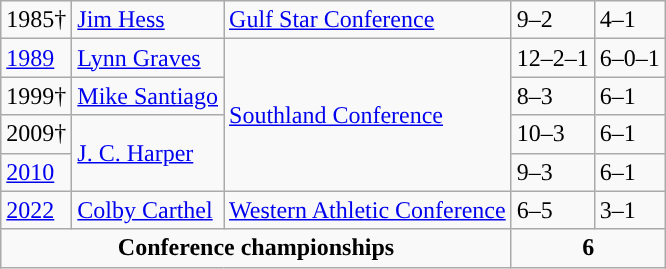<table class="wikitable">
<tr>
<td>1985†</td>
<td><a href='#'>Jim Hess</a></td>
<td><a href='#'>Gulf Star Conference</a></td>
<td>9–2</td>
<td>4–1</td>
</tr>
<tr>
<td><a href='#'>1989</a></td>
<td><a href='#'>Lynn Graves</a></td>
<td rowspan="4"><a href='#'>Southland Conference</a></td>
<td>12–2–1</td>
<td>6–0–1</td>
</tr>
<tr>
<td>1999†</td>
<td><a href='#'>Mike Santiago</a></td>
<td>8–3</td>
<td>6–1</td>
</tr>
<tr>
<td>2009†</td>
<td rowspan="2"><a href='#'>J. C. Harper</a></td>
<td>10–3</td>
<td>6–1</td>
</tr>
<tr>
<td><a href='#'>2010</a></td>
<td>9–3</td>
<td>6–1</td>
</tr>
<tr>
<td><a href='#'>2022</a></td>
<td><a href='#'>Colby Carthel</a></td>
<td><a href='#'>Western Athletic Conference</a></td>
<td>6–5</td>
<td>3–1</td>
</tr>
<tr align="center">
<td colspan=3><strong>Conference championships</strong></td>
<td colspan=3><strong>6</strong></td>
</tr>
</table>
